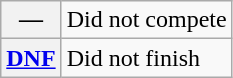<table class="wikitable">
<tr>
<th scope="row">—</th>
<td>Did not compete</td>
</tr>
<tr>
<th scope="row"><a href='#'>DNF</a></th>
<td>Did not finish</td>
</tr>
</table>
